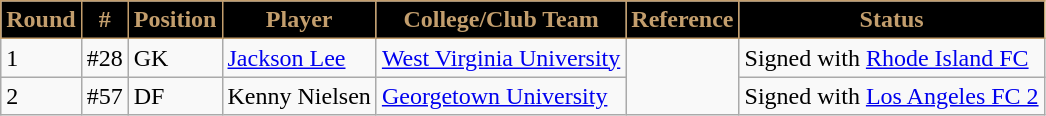<table class="wikitable">
<tr>
<th style="background:#000000; color:#C39E6D; border:1px solid #C39E6D;">Round</th>
<th style="background:#000000; color:#C39E6D; border:1px solid #C39E6D;">#</th>
<th style="background:#000000; color:#C39E6D; border:1px solid #C39E6D;">Position</th>
<th style="background:#000000; color:#C39E6D; border:1px solid #C39E6D;">Player</th>
<th style="background:#000000; color:#C39E6D; border:1px solid #C39E6D;">College/Club Team</th>
<th style="background:#000000; color:#C39E6D; border:1px solid #C39E6D;">Reference</th>
<th style="background:#000000; color:#C39E6D; border:1px solid #C39E6D;">Status</th>
</tr>
<tr>
<td>1</td>
<td>#28</td>
<td>GK</td>
<td> <a href='#'>Jackson Lee</a></td>
<td><a href='#'>West Virginia University</a></td>
<td rowspan=2 style=text:"align-center;"></td>
<td>Signed with <a href='#'>Rhode Island FC</a></td>
</tr>
<tr>
<td>2</td>
<td>#57</td>
<td>DF</td>
<td> Kenny Nielsen</td>
<td><a href='#'>Georgetown University</a></td>
<td>Signed with <a href='#'>Los Angeles FC 2</a></td>
</tr>
</table>
